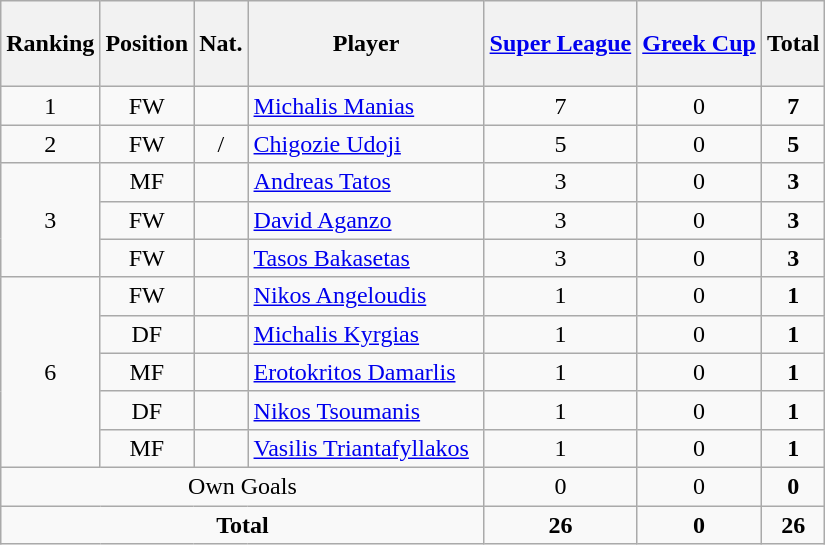<table class="wikitable sortable" style="text-align:center">
<tr>
<th height=50>Ranking</th>
<th height=50>Position</th>
<th height=50>Nat.</th>
<th width=150>Player</th>
<th height=50><a href='#'>Super League</a></th>
<th height=50><a href='#'>Greek Cup</a></th>
<th height=50><strong>Total</strong></th>
</tr>
<tr>
<td>1</td>
<td>FW</td>
<td></td>
<td align="left"><a href='#'>Michalis Manias</a></td>
<td>7</td>
<td>0</td>
<td><strong>7</strong></td>
</tr>
<tr>
<td>2</td>
<td>FW</td>
<td> / </td>
<td align="left"><a href='#'>Chigozie Udoji</a></td>
<td>5</td>
<td>0</td>
<td><strong>5</strong></td>
</tr>
<tr>
<td rowspan=3>3</td>
<td>MF</td>
<td></td>
<td align="left"><a href='#'>Andreas Tatos</a></td>
<td>3</td>
<td>0</td>
<td><strong>3</strong></td>
</tr>
<tr>
<td>FW</td>
<td></td>
<td align="left"><a href='#'>David Aganzo</a></td>
<td>3</td>
<td>0</td>
<td><strong>3</strong></td>
</tr>
<tr>
<td>FW</td>
<td></td>
<td align="left"><a href='#'>Tasos Bakasetas</a></td>
<td>3</td>
<td>0</td>
<td><strong>3</strong></td>
</tr>
<tr>
<td rowspan=5>6</td>
<td>FW</td>
<td></td>
<td align="left"><a href='#'>Nikos Angeloudis</a></td>
<td>1</td>
<td>0</td>
<td><strong>1</strong></td>
</tr>
<tr>
<td>DF</td>
<td></td>
<td align="left"><a href='#'>Michalis Kyrgias</a></td>
<td>1</td>
<td>0</td>
<td><strong>1</strong></td>
</tr>
<tr>
<td>MF</td>
<td></td>
<td align="left"><a href='#'>Erotokritos Damarlis</a></td>
<td>1</td>
<td>0</td>
<td><strong>1</strong></td>
</tr>
<tr>
<td>DF</td>
<td></td>
<td align="left"><a href='#'>Nikos Tsoumanis</a></td>
<td>1</td>
<td>0</td>
<td><strong>1</strong></td>
</tr>
<tr>
<td>MF</td>
<td></td>
<td align="left"><a href='#'>Vasilis Triantafyllakos</a></td>
<td>1</td>
<td>0</td>
<td><strong>1</strong></td>
</tr>
<tr class="sortbottom">
<td colspan="4">Own Goals</td>
<td>0</td>
<td>0</td>
<td><strong>0</strong></td>
</tr>
<tr class="sortbottom">
<td colspan="4"><strong>Total</strong></td>
<td><strong>26</strong></td>
<td><strong>0</strong></td>
<td><strong>26</strong></td>
</tr>
</table>
